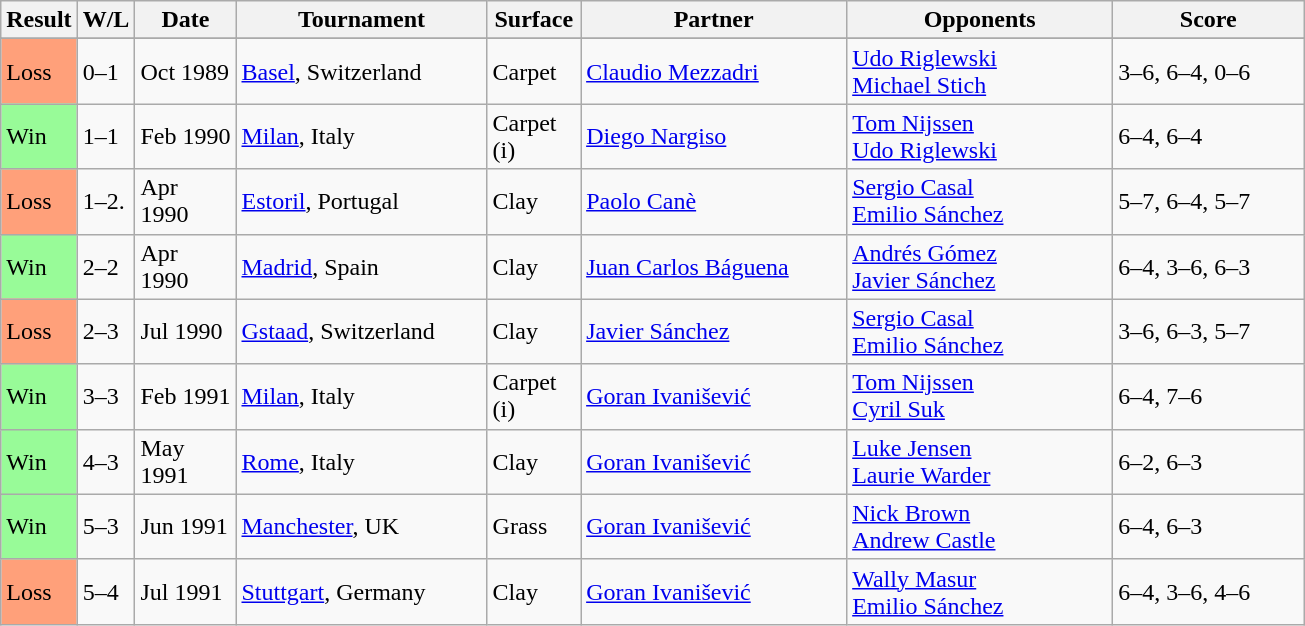<table class="sortable wikitable">
<tr>
<th style="width:40px">Result</th>
<th style="width:30px" class="unsortable">W/L</th>
<th style="width:60px">Date</th>
<th style="width:160px">Tournament</th>
<th style="width:55px">Surface</th>
<th style="width:170px">Partner</th>
<th style="width:170px">Opponents</th>
<th style="width:120px" class="unsortable">Score</th>
</tr>
<tr bgcolor="#FFFFFF">
</tr>
<tr>
<td style="background:#ffa07a;">Loss</td>
<td>0–1</td>
<td>Oct 1989</td>
<td><a href='#'>Basel</a>, Switzerland</td>
<td>Carpet</td>
<td> <a href='#'>Claudio Mezzadri</a></td>
<td> <a href='#'>Udo Riglewski</a><br> <a href='#'>Michael Stich</a></td>
<td>3–6, 6–4, 0–6</td>
</tr>
<tr>
<td style="background:#98fb98;">Win</td>
<td>1–1</td>
<td>Feb 1990</td>
<td><a href='#'>Milan</a>, Italy</td>
<td>Carpet (i)</td>
<td>  <a href='#'>Diego Nargiso</a></td>
<td>  <a href='#'>Tom Nijssen</a><br>  <a href='#'>Udo Riglewski</a></td>
<td>6–4, 6–4</td>
</tr>
<tr>
<td style="background:#ffa07a;">Loss</td>
<td>1–2.</td>
<td>Apr 1990</td>
<td><a href='#'>Estoril</a>, Portugal</td>
<td>Clay</td>
<td> <a href='#'>Paolo Canè</a></td>
<td> <a href='#'>Sergio Casal</a><br> <a href='#'>Emilio Sánchez</a></td>
<td>5–7, 6–4, 5–7</td>
</tr>
<tr>
<td style="background:#98fb98;">Win</td>
<td>2–2</td>
<td>Apr 1990</td>
<td><a href='#'>Madrid</a>, Spain</td>
<td>Clay</td>
<td> <a href='#'>Juan Carlos Báguena</a></td>
<td> <a href='#'>Andrés Gómez</a><br> <a href='#'>Javier Sánchez</a></td>
<td>6–4, 3–6, 6–3</td>
</tr>
<tr>
<td style="background:#ffa07a;">Loss</td>
<td>2–3</td>
<td>Jul 1990</td>
<td><a href='#'>Gstaad</a>, Switzerland</td>
<td>Clay</td>
<td> <a href='#'>Javier Sánchez</a></td>
<td> <a href='#'>Sergio Casal</a> <br> <a href='#'>Emilio Sánchez</a></td>
<td>3–6, 6–3, 5–7</td>
</tr>
<tr>
<td style="background:#98fb98;">Win</td>
<td>3–3</td>
<td>Feb 1991</td>
<td><a href='#'>Milan</a>, Italy</td>
<td>Carpet (i)</td>
<td> <a href='#'>Goran Ivanišević</a></td>
<td> <a href='#'>Tom Nijssen</a><br> <a href='#'>Cyril Suk</a></td>
<td>6–4, 7–6</td>
</tr>
<tr>
<td style="background:#98fb98;">Win</td>
<td>4–3</td>
<td>May 1991</td>
<td><a href='#'>Rome</a>, Italy</td>
<td>Clay</td>
<td> <a href='#'>Goran Ivanišević</a></td>
<td> <a href='#'>Luke Jensen</a><br> <a href='#'>Laurie Warder</a></td>
<td>6–2, 6–3</td>
</tr>
<tr>
<td style="background:#98fb98;">Win</td>
<td>5–3</td>
<td>Jun 1991</td>
<td><a href='#'>Manchester</a>, UK</td>
<td>Grass</td>
<td> <a href='#'>Goran Ivanišević</a></td>
<td> <a href='#'>Nick Brown</a><br> <a href='#'>Andrew Castle</a></td>
<td>6–4, 6–3</td>
</tr>
<tr>
<td style="background:#ffa07a;">Loss</td>
<td>5–4</td>
<td>Jul 1991</td>
<td><a href='#'>Stuttgart</a>, Germany</td>
<td>Clay</td>
<td> <a href='#'>Goran Ivanišević</a></td>
<td> <a href='#'>Wally Masur</a><br> <a href='#'>Emilio Sánchez</a></td>
<td>6–4, 3–6, 4–6</td>
</tr>
</table>
